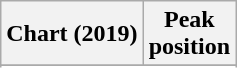<table class="wikitable sortable plainrowheaders" style="text-align:center">
<tr>
<th scope="col">Chart (2019)</th>
<th scope="col">Peak<br>position</th>
</tr>
<tr>
</tr>
<tr>
</tr>
<tr>
</tr>
</table>
